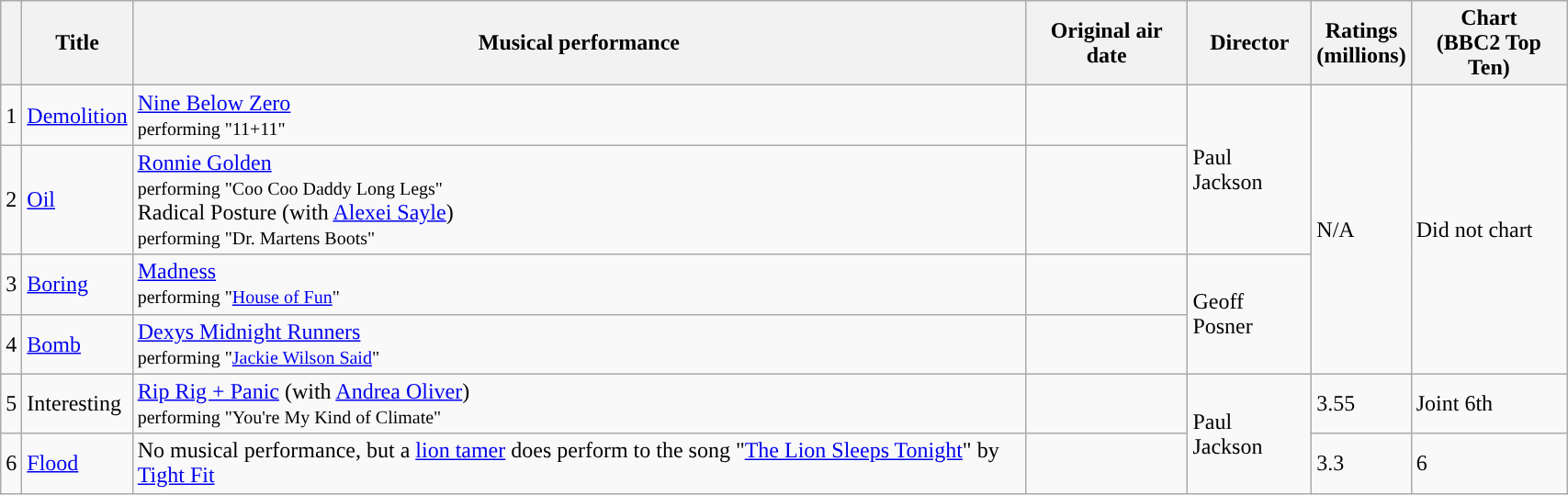<table class="wikitable sortable" style="width:90%;">
<tr>
<th></th>
<th>Title</th>
<th>Musical performance</th>
<th>Original air date</th>
<th>Director</th>
<th>Ratings<br>(millions)</th>
<th>Chart<br>(BBC2 Top Ten)</th>
</tr>
<tr>
<td>1</td>
<td><a href='#'>Demolition</a></td>
<td><a href='#'>Nine Below Zero</a><br><small>performing "11+11"</small></td>
<td></td>
<td rowspan="2">Paul Jackson</td>
<td rowspan="4">N/A</td>
<td rowspan="4">Did not chart </td>
</tr>
<tr>
<td>2</td>
<td><a href='#'>Oil</a></td>
<td><a href='#'>Ronnie Golden</a><br><small>performing "Coo Coo Daddy Long Legs"</small><br>Radical Posture (with <a href='#'>Alexei Sayle</a>)<br><small>performing "Dr. Martens Boots"</small></td>
<td></td>
</tr>
<tr>
<td>3</td>
<td><a href='#'>Boring</a></td>
<td><a href='#'>Madness</a><br><small>performing "<a href='#'>House of Fun</a>"</small></td>
<td></td>
<td rowspan="2">Geoff Posner</td>
</tr>
<tr>
<td>4</td>
<td><a href='#'>Bomb</a></td>
<td><a href='#'>Dexys Midnight Runners</a><br><small>performing "<a href='#'>Jackie Wilson Said</a>"</small></td>
<td></td>
</tr>
<tr>
<td>5</td>
<td>Interesting</td>
<td><a href='#'>Rip Rig + Panic</a> (with <a href='#'>Andrea Oliver</a>)<br><small>performing "You're My Kind of Climate"</small></td>
<td></td>
<td rowspan="2">Paul Jackson</td>
<td>3.55 </td>
<td>Joint 6th</td>
</tr>
<tr>
<td>6</td>
<td><a href='#'>Flood</a></td>
<td>No musical performance, but a <a href='#'>lion tamer</a> does perform to the song "<a href='#'>The Lion Sleeps Tonight</a>" by <a href='#'>Tight Fit</a></td>
<td></td>
<td>3.3</td>
<td>6</td>
</tr>
</table>
